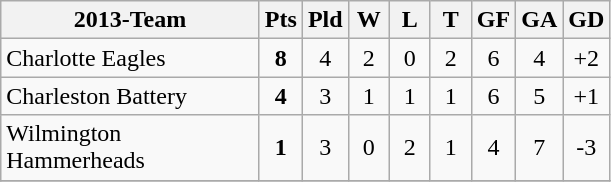<table class="wikitable" style="text-align: center;">
<tr>
<th width="165">2013-Team</th>
<th width="20">Pts</th>
<th width="20">Pld</th>
<th width="20">W</th>
<th width="20">L</th>
<th width="20">T</th>
<th width="20">GF</th>
<th width="20">GA</th>
<th width="20">GD</th>
</tr>
<tr>
<td style="text-align:left;">Charlotte Eagles</td>
<td><strong>8</strong></td>
<td>4</td>
<td>2</td>
<td>0</td>
<td>2</td>
<td>6</td>
<td>4</td>
<td>+2</td>
</tr>
<tr>
<td style="text-align:left;">Charleston Battery</td>
<td><strong>4</strong></td>
<td>3</td>
<td>1</td>
<td>1</td>
<td>1</td>
<td>6</td>
<td>5</td>
<td>+1</td>
</tr>
<tr>
<td style="text-align:left;">Wilmington Hammerheads</td>
<td><strong>1</strong></td>
<td>3</td>
<td>0</td>
<td>2</td>
<td>1</td>
<td>4</td>
<td>7</td>
<td>-3</td>
</tr>
<tr>
</tr>
</table>
